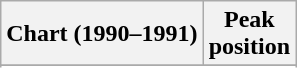<table class="wikitable sortable plainrowheaders">
<tr>
<th>Chart (1990–1991)</th>
<th>Peak<br>position</th>
</tr>
<tr>
</tr>
<tr>
</tr>
</table>
